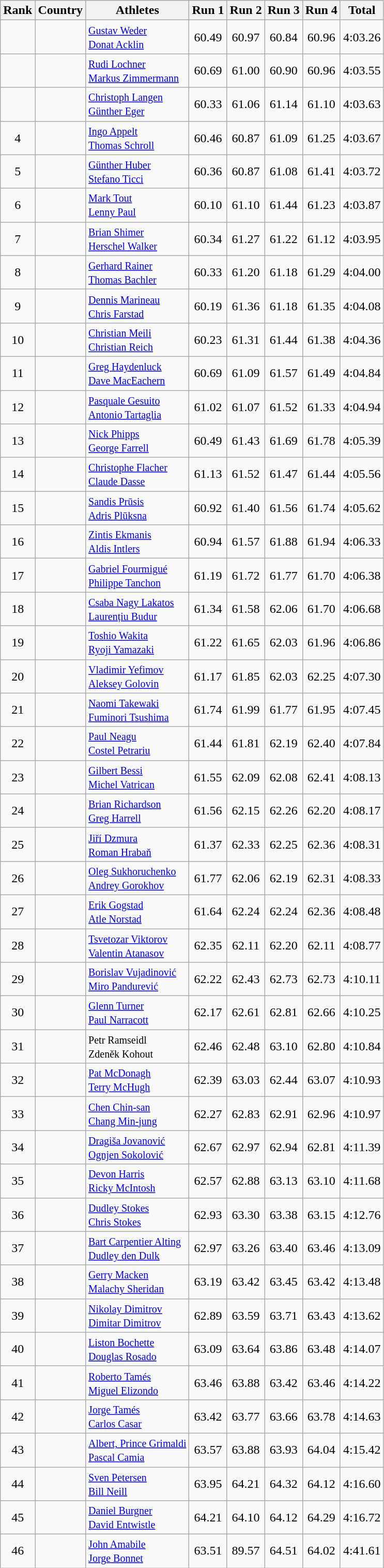<table class="wikitable sortable" style="text-align:center">
<tr>
<th>Rank</th>
<th>Country</th>
<th>Athletes</th>
<th>Run 1</th>
<th>Run 2</th>
<th>Run 3</th>
<th>Run 4</th>
<th>Total</th>
</tr>
<tr>
<td></td>
<td align=left></td>
<td align=left><small> <a href='#'>Gustav Weder</a> <br> <a href='#'>Donat Acklin</a> </small></td>
<td>60.49</td>
<td>60.97</td>
<td>60.84</td>
<td>60.96</td>
<td>4:03.26</td>
</tr>
<tr>
<td></td>
<td align=left></td>
<td align=left><small> <a href='#'>Rudi Lochner</a> <br> <a href='#'>Markus Zimmermann</a></small></td>
<td>60.69</td>
<td>61.00</td>
<td>60.90</td>
<td>60.96</td>
<td>4:03.55</td>
</tr>
<tr>
<td></td>
<td align=left></td>
<td align=left><small> <a href='#'>Christoph Langen</a> <br> <a href='#'>Günther Eger</a></small></td>
<td>60.33</td>
<td>61.06</td>
<td>61.14</td>
<td>61.10</td>
<td>4:03.63</td>
</tr>
<tr>
<td>4</td>
<td align=left></td>
<td align=left><small> <a href='#'>Ingo Appelt</a> <br> <a href='#'>Thomas Schroll</a></small></td>
<td>60.46</td>
<td>60.87</td>
<td>61.09</td>
<td>61.25</td>
<td>4:03.67</td>
</tr>
<tr>
<td>5</td>
<td align=left></td>
<td align=left><small> <a href='#'>Günther Huber</a> <br> <a href='#'>Stefano Ticci</a></small></td>
<td>60.36</td>
<td>60.87</td>
<td>61.08</td>
<td>61.41</td>
<td>4:03.72</td>
</tr>
<tr>
<td>6</td>
<td align=left></td>
<td align=left><small> <a href='#'>Mark Tout</a> <br> <a href='#'>Lenny Paul</a> </small></td>
<td>60.10</td>
<td>61.10</td>
<td>61.44</td>
<td>61.23</td>
<td>4:03.87</td>
</tr>
<tr>
<td>7</td>
<td align=left></td>
<td align=left><small> <a href='#'>Brian Shimer</a> <br> <a href='#'>Herschel Walker</a></small></td>
<td>60.34</td>
<td>61.27</td>
<td>61.22</td>
<td>61.12</td>
<td>4:03.95</td>
</tr>
<tr>
<td>8</td>
<td align=left></td>
<td align=left><small> <a href='#'>Gerhard Rainer</a> <br> <a href='#'>Thomas Bachler</a> </small></td>
<td>60.33</td>
<td>61.20</td>
<td>61.18</td>
<td>61.29</td>
<td>4:04.00</td>
</tr>
<tr>
<td>9</td>
<td align=left></td>
<td align=left><small> <a href='#'>Dennis Marineau</a> <br> <a href='#'>Chris Farstad</a></small></td>
<td>60.19</td>
<td>61.36</td>
<td>61.18</td>
<td>61.35</td>
<td>4:04.08</td>
</tr>
<tr>
<td>10</td>
<td align=left></td>
<td align=left><small> <a href='#'>Christian Meili</a> <br> <a href='#'>Christian Reich</a> </small></td>
<td>60.23</td>
<td>61.31</td>
<td>61.44</td>
<td>61.38</td>
<td>4:04.36</td>
</tr>
<tr>
<td>11</td>
<td align=left></td>
<td align=left><small> <a href='#'>Greg Haydenluck</a> <br> <a href='#'>Dave MacEachern</a> </small></td>
<td>60.69</td>
<td>61.09</td>
<td>61.57</td>
<td>61.49</td>
<td>4:04.84</td>
</tr>
<tr>
<td>12</td>
<td align=left></td>
<td align=left><small> <a href='#'>Pasquale Gesuito</a> <br> <a href='#'>Antonio Tartaglia</a> </small></td>
<td>61.02</td>
<td>61.07</td>
<td>61.52</td>
<td>61.33</td>
<td>4:04.94</td>
</tr>
<tr>
<td>13</td>
<td align=left></td>
<td align=left><small> <a href='#'>Nick Phipps</a> <br> <a href='#'>George Farrell</a></small></td>
<td>60.49</td>
<td>61.43</td>
<td>61.69</td>
<td>61.78</td>
<td>4:05.39</td>
</tr>
<tr>
<td>14</td>
<td align=left></td>
<td align=left><small> <a href='#'>Christophe Flacher</a> <br> <a href='#'>Claude Dasse</a> </small></td>
<td>61.13</td>
<td>61.52</td>
<td>61.47</td>
<td>61.44</td>
<td>4:05.56</td>
</tr>
<tr>
<td>15</td>
<td align=left></td>
<td align=left><small> <a href='#'>Sandis Prūsis</a> <br> <a href='#'>Adris Plūksna</a> </small></td>
<td>60.92</td>
<td>61.40</td>
<td>61.56</td>
<td>61.74</td>
<td>4:05.62</td>
</tr>
<tr>
<td>16</td>
<td align=left></td>
<td align=left><small> <a href='#'>Zintis Ekmanis</a> <br> <a href='#'>Aldis Intlers</a></small></td>
<td>60.94</td>
<td>61.57</td>
<td>61.88</td>
<td>61.94</td>
<td>4:06.33</td>
</tr>
<tr>
<td>17</td>
<td align=left></td>
<td align=left><small> <a href='#'>Gabriel Fourmigué</a> <br> <a href='#'>Philippe Tanchon</a> </small></td>
<td>61.19</td>
<td>61.72</td>
<td>61.77</td>
<td>61.70</td>
<td>4:06.38</td>
</tr>
<tr>
<td>18</td>
<td align=left></td>
<td align=left><small> <a href='#'>Csaba Nagy Lakatos</a> <br> <a href='#'>Laurențiu Budur</a></small></td>
<td>61.34</td>
<td>61.58</td>
<td>62.06</td>
<td>61.70</td>
<td>4:06.68</td>
</tr>
<tr>
<td>19</td>
<td align=left></td>
<td align=left><small> <a href='#'>Toshio Wakita</a> <br> <a href='#'>Ryoji Yamazaki</a> </small></td>
<td>61.22</td>
<td>61.65</td>
<td>62.03</td>
<td>61.96</td>
<td>4:06.86</td>
</tr>
<tr>
<td>20</td>
<td align=left></td>
<td align=left><small> <a href='#'>Vladimir Yefimov</a> <br> <a href='#'>Aleksey Golovin</a></small></td>
<td>61.17</td>
<td>61.85</td>
<td>62.03</td>
<td>62.25</td>
<td>4:07.30</td>
</tr>
<tr>
<td>21</td>
<td align=left></td>
<td align=left><small> <a href='#'>Naomi Takewaki</a> <br> <a href='#'>Fuminori Tsushima</a> </small></td>
<td>61.74</td>
<td>61.99</td>
<td>61.77</td>
<td>61.95</td>
<td>4:07.45</td>
</tr>
<tr>
<td>22</td>
<td align=left></td>
<td align=left><small> <a href='#'>Paul Neagu</a> <br> <a href='#'>Costel Petrariu</a></small></td>
<td>61.44</td>
<td>61.81</td>
<td>62.19</td>
<td>62.40</td>
<td>4:07.84</td>
</tr>
<tr>
<td>23</td>
<td align=left></td>
<td align=left><small> <a href='#'>Gilbert Bessi</a> <br> <a href='#'>Michel Vatrican</a></small></td>
<td>61.55</td>
<td>62.09</td>
<td>62.08</td>
<td>62.41</td>
<td>4:08.13</td>
</tr>
<tr>
<td>24</td>
<td align=left></td>
<td align=left><small> <a href='#'>Brian Richardson</a> <br> <a href='#'>Greg Harrell</a></small></td>
<td>61.56</td>
<td>62.15</td>
<td>62.26</td>
<td>62.20</td>
<td>4:08.17</td>
</tr>
<tr>
<td>25</td>
<td align=left></td>
<td align=left><small> <a href='#'>Jiří Dzmura</a> <br> <a href='#'>Roman Hrabaň</a></small></td>
<td>61.37</td>
<td>62.33</td>
<td>62.25</td>
<td>62.36</td>
<td>4:08.31</td>
</tr>
<tr>
<td>26</td>
<td align=left></td>
<td align=left><small> <a href='#'>Oleg Sukhoruchenko</a> <br> <a href='#'>Andrey Gorokhov</a></small></td>
<td>61.77</td>
<td>62.06</td>
<td>62.19</td>
<td>62.31</td>
<td>4:08.33</td>
</tr>
<tr>
<td>27</td>
<td align=left></td>
<td align=left><small> <a href='#'>Erik Gogstad</a> <br> <a href='#'>Atle Norstad</a> </small></td>
<td>61.64</td>
<td>62.24</td>
<td>62.24</td>
<td>62.36</td>
<td>4:08.48</td>
</tr>
<tr>
<td>28</td>
<td align=left></td>
<td align=left><small> <a href='#'>Tsvetozar Viktorov</a> <br> <a href='#'>Valentin Atanasov</a></small></td>
<td>62.35</td>
<td>62.11</td>
<td>62.20</td>
<td>62.11</td>
<td>4:08.77</td>
</tr>
<tr>
<td>29</td>
<td align=left></td>
<td align=left><small> <a href='#'>Borislav Vujadinović</a> <br> <a href='#'>Miro Pandurević</a> </small></td>
<td>62.22</td>
<td>62.43</td>
<td>62.73</td>
<td>62.73</td>
<td>4:10.11</td>
</tr>
<tr>
<td>30</td>
<td align=left></td>
<td align=left><small> <a href='#'>Glenn Turner</a> <br> <a href='#'>Paul Narracott</a> </small></td>
<td>62.17</td>
<td>62.61</td>
<td>62.81</td>
<td>62.66</td>
<td>4:10.25</td>
</tr>
<tr>
<td>31</td>
<td align=left></td>
<td align=left><small> Petr Ramseidl <br> Zdeněk Kohout</small></td>
<td>62.46</td>
<td>62.48</td>
<td>63.10</td>
<td>62.80</td>
<td>4:10.84</td>
</tr>
<tr>
<td>32</td>
<td align=left></td>
<td align=left><small> <a href='#'>Pat McDonagh</a> <br> <a href='#'>Terry McHugh</a></small></td>
<td>62.39</td>
<td>63.03</td>
<td>62.44</td>
<td>63.07</td>
<td>4:10.93</td>
</tr>
<tr>
<td>33</td>
<td align=left></td>
<td align=left><small> <a href='#'>Chen Chin-san</a> <br> <a href='#'>Chang Min-jung</a> </small></td>
<td>62.27</td>
<td>62.83</td>
<td>62.91</td>
<td>62.96</td>
<td>4:10.97</td>
</tr>
<tr>
<td>34</td>
<td align=left></td>
<td align=left><small> <a href='#'>Dragiša Jovanović</a> <br> <a href='#'>Ognjen Sokolović</a></small></td>
<td>62.67</td>
<td>62.97</td>
<td>62.94</td>
<td>62.81</td>
<td>4:11.39</td>
</tr>
<tr>
<td>35</td>
<td align=left></td>
<td align=left><small> <a href='#'>Devon Harris</a> <br> <a href='#'>Ricky McIntosh</a> </small></td>
<td>62.57</td>
<td>62.88</td>
<td>63.13</td>
<td>63.10</td>
<td>4:11.68</td>
</tr>
<tr>
<td>36</td>
<td align=left></td>
<td align=left><small> <a href='#'>Dudley Stokes</a> <br> <a href='#'>Chris Stokes</a></small></td>
<td>62.93</td>
<td>63.30</td>
<td>63.38</td>
<td>63.15</td>
<td>4:12.76</td>
</tr>
<tr>
<td>37</td>
<td align=left></td>
<td align=left><small> <a href='#'>Bart Carpentier Alting</a> <br> <a href='#'>Dudley den Dulk</a></small></td>
<td>62.97</td>
<td>63.26</td>
<td>63.40</td>
<td>63.46</td>
<td>4:13.09</td>
</tr>
<tr>
<td>38</td>
<td align=left></td>
<td align=left><small> <a href='#'>Gerry Macken</a> <br> <a href='#'>Malachy Sheridan</a> </small></td>
<td>63.19</td>
<td>63.42</td>
<td>63.45</td>
<td>63.42</td>
<td>4:13.48</td>
</tr>
<tr>
<td>39</td>
<td align=left></td>
<td align=left><small> <a href='#'>Nikolay Dimitrov</a> <br> <a href='#'>Dimitar Dimitrov</a></small></td>
<td>62.89</td>
<td>63.59</td>
<td>63.71</td>
<td>63.43</td>
<td>4:13.62</td>
</tr>
<tr>
<td>40</td>
<td align=left></td>
<td align=left><small> <a href='#'>Liston Bochette</a> <br> <a href='#'>Douglas Rosado</a> </small></td>
<td>63.09</td>
<td>63.64</td>
<td>63.86</td>
<td>63.48</td>
<td>4:14.07</td>
</tr>
<tr>
<td>41</td>
<td align=left></td>
<td align=left><small> <a href='#'>Roberto Tamés</a> <br> <a href='#'>Miguel Elizondo</a> </small></td>
<td>63.46</td>
<td>63.88</td>
<td>63.42</td>
<td>63.46</td>
<td>4:14.22</td>
</tr>
<tr>
<td>42</td>
<td align=left></td>
<td align=left><small> <a href='#'>Jorge Tamés</a> <br> <a href='#'>Carlos Casar</a> </small></td>
<td>63.42</td>
<td>63.77</td>
<td>63.66</td>
<td>63.78</td>
<td>4:14.63</td>
</tr>
<tr>
<td>43</td>
<td align=left></td>
<td align=left><small> <a href='#'>Albert, Prince Grimaldi</a> <br> <a href='#'>Pascal Camia</a></small></td>
<td>63.57</td>
<td>63.88</td>
<td>63.93</td>
<td>64.04</td>
<td>4:15.42</td>
</tr>
<tr>
<td>44</td>
<td align=left></td>
<td align=left><small> <a href='#'>Sven Petersen</a> <br> <a href='#'>Bill Neill</a> </small></td>
<td>63.95</td>
<td>64.21</td>
<td>64.32</td>
<td>64.12</td>
<td>4:16.60</td>
</tr>
<tr>
<td>45</td>
<td align=left></td>
<td align=left><small> <a href='#'>Daniel Burgner</a> <br> <a href='#'>David Entwistle</a> </small></td>
<td>64.21</td>
<td>64.10</td>
<td>64.12</td>
<td>64.29</td>
<td>4:16.72</td>
</tr>
<tr>
<td>46</td>
<td align=left></td>
<td align=left><small> <a href='#'>John Amabile</a> <br> <a href='#'>Jorge Bonnet</a></small></td>
<td>63.51</td>
<td>89.57</td>
<td>64.51</td>
<td>64.02</td>
<td>4:41.61</td>
</tr>
</table>
